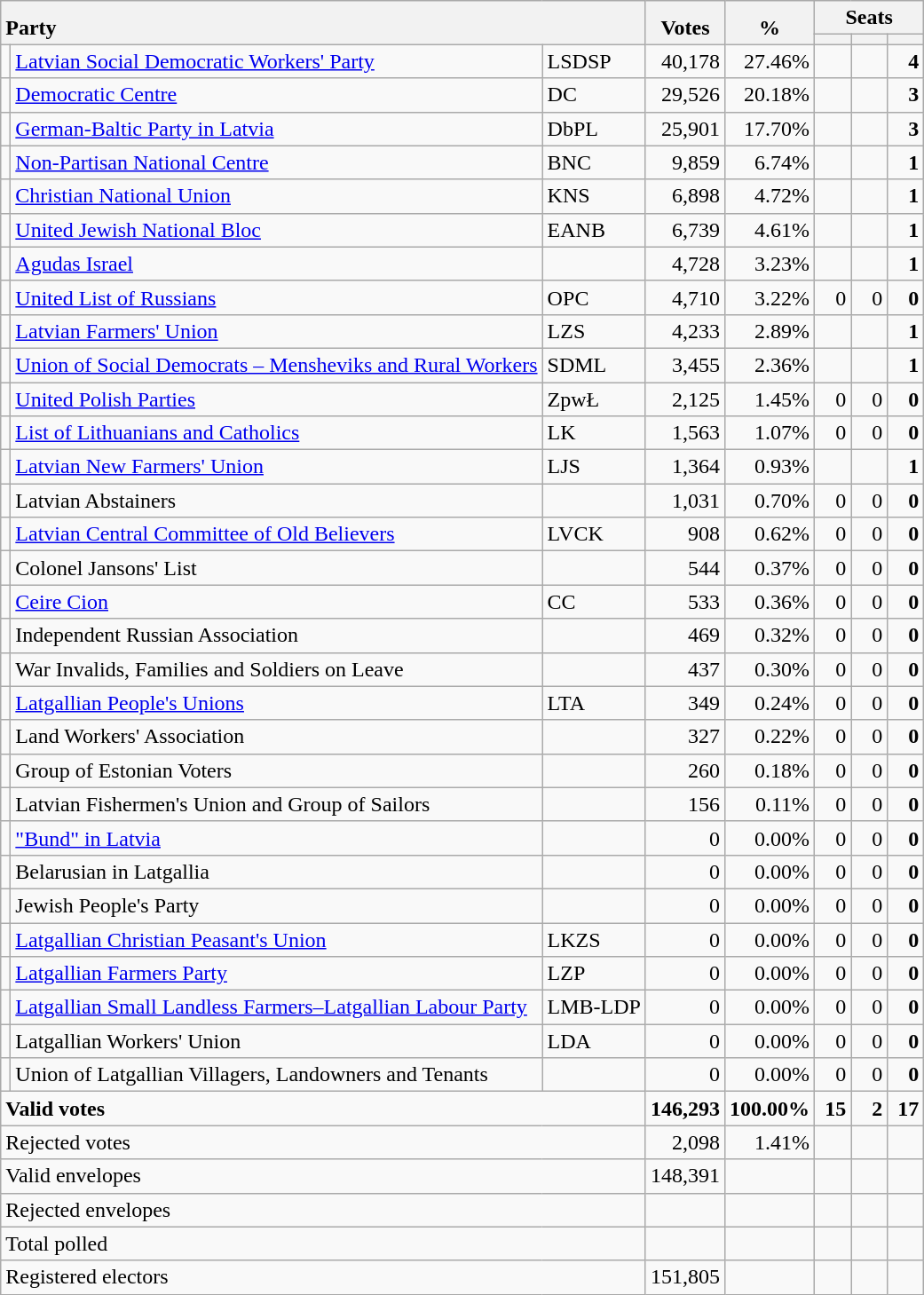<table class="wikitable" border="1" style="text-align:right;">
<tr>
<th style="text-align:left;" valign=bottom rowspan=2 colspan=3>Party</th>
<th align=center valign=bottom rowspan=2 width="50">Votes</th>
<th align=center valign=bottom rowspan=2 width="50">%</th>
<th colspan=3>Seats</th>
</tr>
<tr>
<th align=center valign=bottom width="20"><small></small></th>
<th align=center valign=bottom width="20"><small><a href='#'></a></small></th>
<th align=center valign=bottom width="20"><small></small></th>
</tr>
<tr>
<td></td>
<td align=left style="white-space: nowrap;"><a href='#'>Latvian Social Democratic Workers' Party</a></td>
<td align=left>LSDSP</td>
<td>40,178</td>
<td>27.46%</td>
<td></td>
<td></td>
<td><strong>4</strong></td>
</tr>
<tr>
<td></td>
<td align=left><a href='#'>Democratic Centre</a></td>
<td align=left>DC</td>
<td>29,526</td>
<td>20.18%</td>
<td></td>
<td></td>
<td><strong>3</strong></td>
</tr>
<tr>
<td></td>
<td align=left><a href='#'>German-Baltic Party in Latvia</a></td>
<td align=left>DbPL</td>
<td>25,901</td>
<td>17.70%</td>
<td></td>
<td></td>
<td><strong>3</strong></td>
</tr>
<tr>
<td></td>
<td align=left><a href='#'>Non-Partisan National Centre</a></td>
<td align=left>BNC</td>
<td>9,859</td>
<td>6.74%</td>
<td></td>
<td></td>
<td><strong>1</strong></td>
</tr>
<tr>
<td></td>
<td align=left><a href='#'>Christian National Union</a></td>
<td align=left>KNS</td>
<td>6,898</td>
<td>4.72%</td>
<td></td>
<td></td>
<td><strong>1</strong></td>
</tr>
<tr>
<td></td>
<td align=left><a href='#'>United Jewish National Bloc</a></td>
<td align=left>EANB</td>
<td>6,739</td>
<td>4.61%</td>
<td></td>
<td></td>
<td><strong>1</strong></td>
</tr>
<tr>
<td></td>
<td align=left><a href='#'>Agudas Israel</a></td>
<td align=left></td>
<td>4,728</td>
<td>3.23%</td>
<td></td>
<td></td>
<td><strong>1</strong></td>
</tr>
<tr>
<td></td>
<td align=left><a href='#'>United List of Russians</a></td>
<td align=left>ОРС</td>
<td>4,710</td>
<td>3.22%</td>
<td>0</td>
<td>0</td>
<td><strong>0</strong></td>
</tr>
<tr>
<td></td>
<td align=left><a href='#'>Latvian Farmers' Union</a></td>
<td align=left>LZS</td>
<td>4,233</td>
<td>2.89%</td>
<td></td>
<td></td>
<td><strong>1</strong></td>
</tr>
<tr>
<td></td>
<td align=left><a href='#'>Union of Social Democrats – Mensheviks and Rural Workers</a></td>
<td align=left>SDML</td>
<td>3,455</td>
<td>2.36%</td>
<td></td>
<td></td>
<td><strong>1</strong></td>
</tr>
<tr>
<td></td>
<td align=left><a href='#'>United Polish Parties</a></td>
<td align=left>ZpwŁ</td>
<td>2,125</td>
<td>1.45%</td>
<td>0</td>
<td>0</td>
<td><strong>0</strong></td>
</tr>
<tr>
<td></td>
<td align=left><a href='#'>List of Lithuanians and Catholics</a></td>
<td align=left>LK</td>
<td>1,563</td>
<td>1.07%</td>
<td>0</td>
<td>0</td>
<td><strong>0</strong></td>
</tr>
<tr>
<td></td>
<td align=left><a href='#'>Latvian New Farmers' Union</a></td>
<td align=left>LJS</td>
<td>1,364</td>
<td>0.93%</td>
<td></td>
<td></td>
<td><strong>1</strong></td>
</tr>
<tr>
<td></td>
<td align=left>Latvian Abstainers</td>
<td align=left></td>
<td>1,031</td>
<td>0.70%</td>
<td>0</td>
<td>0</td>
<td><strong>0</strong></td>
</tr>
<tr>
<td></td>
<td align=left><a href='#'>Latvian Central Committee of Old Believers</a></td>
<td align=left>LVCK</td>
<td>908</td>
<td>0.62%</td>
<td>0</td>
<td>0</td>
<td><strong>0</strong></td>
</tr>
<tr>
<td></td>
<td align=left>Colonel Jansons' List</td>
<td align=left></td>
<td>544</td>
<td>0.37%</td>
<td>0</td>
<td>0</td>
<td><strong>0</strong></td>
</tr>
<tr>
<td></td>
<td align=left><a href='#'>Ceire Cion</a></td>
<td align=left>CC</td>
<td>533</td>
<td>0.36%</td>
<td>0</td>
<td>0</td>
<td><strong>0</strong></td>
</tr>
<tr>
<td></td>
<td align=left>Independent Russian Association</td>
<td align=left></td>
<td>469</td>
<td>0.32%</td>
<td>0</td>
<td>0</td>
<td><strong>0</strong></td>
</tr>
<tr>
<td></td>
<td align=left>War Invalids, Families and Soldiers on Leave</td>
<td align=left></td>
<td>437</td>
<td>0.30%</td>
<td>0</td>
<td>0</td>
<td><strong>0</strong></td>
</tr>
<tr>
<td></td>
<td align=left><a href='#'>Latgallian People's Unions</a></td>
<td align=left>LTA</td>
<td>349</td>
<td>0.24%</td>
<td>0</td>
<td>0</td>
<td><strong>0</strong></td>
</tr>
<tr>
<td></td>
<td align=left>Land Workers' Association</td>
<td align=left></td>
<td>327</td>
<td>0.22%</td>
<td>0</td>
<td>0</td>
<td><strong>0</strong></td>
</tr>
<tr>
<td></td>
<td align=left>Group of Estonian Voters</td>
<td align=left></td>
<td>260</td>
<td>0.18%</td>
<td>0</td>
<td>0</td>
<td><strong>0</strong></td>
</tr>
<tr>
<td></td>
<td align=left>Latvian Fishermen's Union and Group of Sailors</td>
<td align=left></td>
<td>156</td>
<td>0.11%</td>
<td>0</td>
<td>0</td>
<td><strong>0</strong></td>
</tr>
<tr>
<td></td>
<td align=left><a href='#'>"Bund" in Latvia</a></td>
<td align=left></td>
<td>0</td>
<td>0.00%</td>
<td>0</td>
<td>0</td>
<td><strong>0</strong></td>
</tr>
<tr>
<td></td>
<td align=left>Belarusian in Latgallia</td>
<td align=left></td>
<td>0</td>
<td>0.00%</td>
<td>0</td>
<td>0</td>
<td><strong>0</strong></td>
</tr>
<tr>
<td></td>
<td align=left>Jewish People's Party</td>
<td align=left></td>
<td>0</td>
<td>0.00%</td>
<td>0</td>
<td>0</td>
<td><strong>0</strong></td>
</tr>
<tr>
<td></td>
<td align=left><a href='#'>Latgallian Christian Peasant's Union</a></td>
<td align=left>LKZS</td>
<td>0</td>
<td>0.00%</td>
<td>0</td>
<td>0</td>
<td><strong>0</strong></td>
</tr>
<tr>
<td></td>
<td align=left><a href='#'>Latgallian Farmers Party</a></td>
<td align=left>LZP</td>
<td>0</td>
<td>0.00%</td>
<td>0</td>
<td>0</td>
<td><strong>0</strong></td>
</tr>
<tr>
<td></td>
<td align=left><a href='#'>Latgallian Small Landless Farmers–Latgallian Labour Party</a></td>
<td align=left>LMB-LDP</td>
<td>0</td>
<td>0.00%</td>
<td>0</td>
<td>0</td>
<td><strong>0</strong></td>
</tr>
<tr>
<td></td>
<td align=left>Latgallian Workers' Union</td>
<td align=left>LDA</td>
<td>0</td>
<td>0.00%</td>
<td>0</td>
<td>0</td>
<td><strong>0</strong></td>
</tr>
<tr>
<td></td>
<td align=left>Union of Latgallian Villagers, Landowners and Tenants</td>
<td align=left></td>
<td>0</td>
<td>0.00%</td>
<td>0</td>
<td>0</td>
<td><strong>0</strong></td>
</tr>
<tr style="font-weight:bold">
<td align=left colspan=3>Valid votes</td>
<td>146,293</td>
<td>100.00%</td>
<td>15</td>
<td>2</td>
<td>17</td>
</tr>
<tr>
<td align=left colspan=3>Rejected votes</td>
<td>2,098</td>
<td>1.41%</td>
<td></td>
<td></td>
<td></td>
</tr>
<tr>
<td align=left colspan=3>Valid envelopes</td>
<td>148,391</td>
<td></td>
<td></td>
<td></td>
<td></td>
</tr>
<tr>
<td align=left colspan=3>Rejected envelopes</td>
<td></td>
<td></td>
<td></td>
<td></td>
<td></td>
</tr>
<tr>
<td align=left colspan=3>Total polled</td>
<td></td>
<td></td>
<td></td>
<td></td>
<td></td>
</tr>
<tr>
<td align=left colspan=3>Registered electors</td>
<td>151,805</td>
<td></td>
<td></td>
<td></td>
<td></td>
</tr>
</table>
